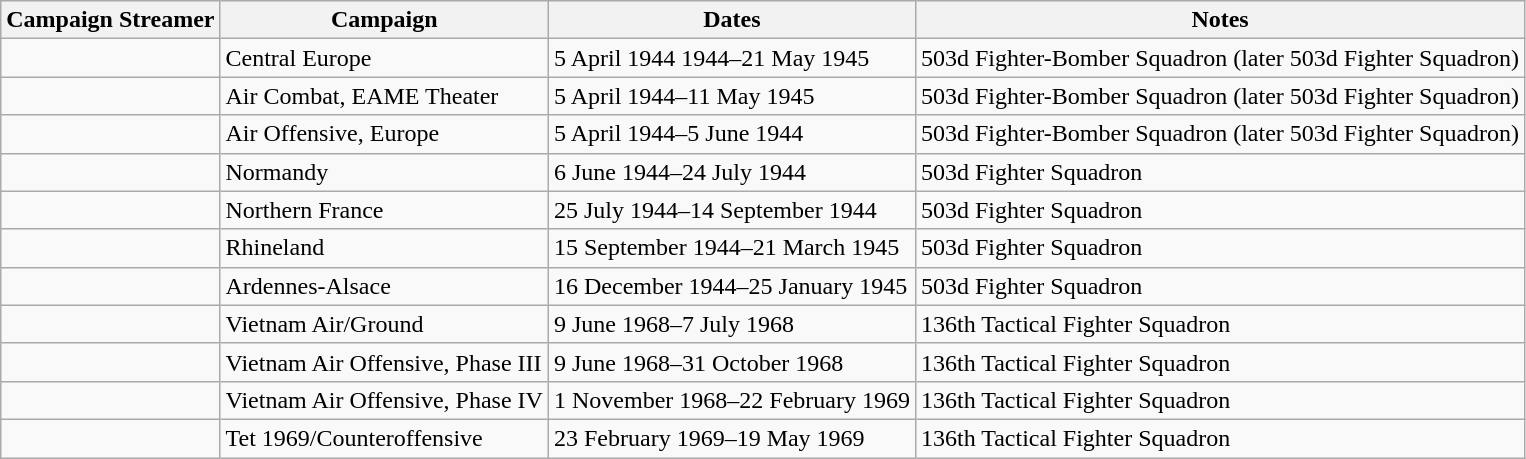<table class="wikitable">
<tr style="background:#efefef;">
<th>Campaign Streamer</th>
<th>Campaign</th>
<th>Dates</th>
<th>Notes</th>
</tr>
<tr>
<td></td>
<td>Central Europe</td>
<td>5 April 1944 1944–21 May 1945</td>
<td>503d Fighter-Bomber Squadron (later 503d Fighter Squadron)</td>
</tr>
<tr>
<td></td>
<td>Air Combat, EAME Theater</td>
<td>5 April 1944–11 May 1945</td>
<td>503d Fighter-Bomber Squadron (later 503d Fighter Squadron)</td>
</tr>
<tr>
<td></td>
<td>Air Offensive, Europe</td>
<td>5 April 1944–5 June 1944</td>
<td>503d Fighter-Bomber Squadron (later 503d Fighter Squadron)</td>
</tr>
<tr>
<td></td>
<td>Normandy</td>
<td>6 June 1944–24 July 1944</td>
<td>503d Fighter Squadron</td>
</tr>
<tr>
<td></td>
<td>Northern France</td>
<td>25 July 1944–14 September 1944</td>
<td>503d Fighter Squadron</td>
</tr>
<tr>
<td></td>
<td>Rhineland</td>
<td>15 September 1944–21 March 1945</td>
<td>503d Fighter Squadron</td>
</tr>
<tr>
<td></td>
<td>Ardennes-Alsace</td>
<td>16 December 1944–25 January 1945</td>
<td>503d Fighter Squadron</td>
</tr>
<tr>
<td></td>
<td>Vietnam Air/Ground</td>
<td>9 June 1968–7 July 1968</td>
<td>136th Tactical Fighter Squadron</td>
</tr>
<tr>
<td></td>
<td>Vietnam Air Offensive, Phase III</td>
<td>9 June 1968–31 October 1968</td>
<td>136th Tactical Fighter Squadron</td>
</tr>
<tr>
<td></td>
<td>Vietnam Air Offensive, Phase IV</td>
<td>1 November 1968–22 February 1969</td>
<td>136th Tactical Fighter Squadron</td>
</tr>
<tr>
<td></td>
<td>Tet 1969/Counteroffensive</td>
<td>23 February 1969–19 May 1969</td>
<td>136th Tactical Fighter Squadron</td>
</tr>
</table>
